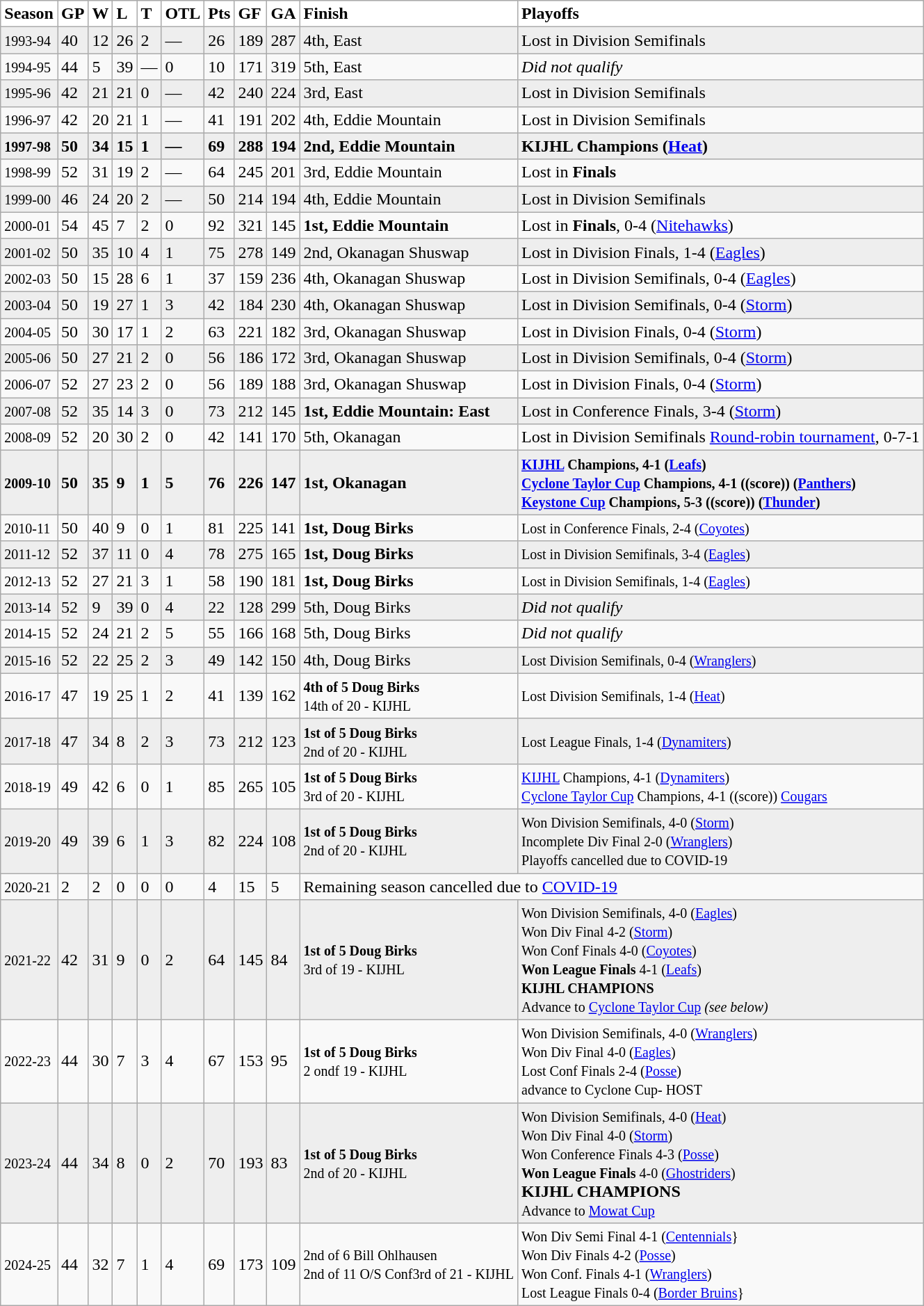<table class="wikitable">
<tr style="font-weight:bold; background:#fff;"|>
<td>Season</td>
<td>GP</td>
<td>W</td>
<td>L</td>
<td>T</td>
<td>OTL</td>
<td>Pts</td>
<td>GF</td>
<td>GA</td>
<td>Finish</td>
<td>Playoffs</td>
</tr>
<tr style="background:#eee;">
<td><small> 1993-94</small></td>
<td>40</td>
<td>12</td>
<td>26</td>
<td>2</td>
<td>—</td>
<td>26</td>
<td>189</td>
<td>287</td>
<td>4th, East</td>
<td>Lost in Division Semifinals</td>
</tr>
<tr>
<td><small> 1994-95</small></td>
<td>44</td>
<td>5</td>
<td>39</td>
<td>—</td>
<td>0</td>
<td>10</td>
<td>171</td>
<td>319</td>
<td>5th, East</td>
<td><em>Did not qualify</em></td>
</tr>
<tr style="background:#eee;">
<td><small> 1995-96</small></td>
<td>42</td>
<td>21</td>
<td>21</td>
<td>0</td>
<td>—</td>
<td>42</td>
<td>240</td>
<td>224</td>
<td>3rd, East</td>
<td>Lost in Division Semifinals</td>
</tr>
<tr>
<td><small> 1996-97</small></td>
<td>42</td>
<td>20</td>
<td>21</td>
<td>1</td>
<td>—</td>
<td>41</td>
<td>191</td>
<td>202</td>
<td>4th, Eddie Mountain</td>
<td>Lost in Division Semifinals</td>
</tr>
<tr style="font-weight:bold" bgcolor="#eee">
<td><small> 1997-98</small></td>
<td>50</td>
<td>34</td>
<td>15</td>
<td>1</td>
<td>—</td>
<td>69</td>
<td>288</td>
<td>194</td>
<td>2nd, Eddie Mountain</td>
<td>KIJHL Champions (<a href='#'>Heat</a>)</td>
</tr>
<tr>
<td><small> 1998-99</small></td>
<td>52</td>
<td>31</td>
<td>19</td>
<td>2</td>
<td>—</td>
<td>64</td>
<td>245</td>
<td>201</td>
<td>3rd, Eddie Mountain</td>
<td>Lost in <strong>Finals</strong></td>
</tr>
<tr style="background:#eee;">
<td><small> 1999-00</small></td>
<td>46</td>
<td>24</td>
<td>20</td>
<td>2</td>
<td>—</td>
<td>50</td>
<td>214</td>
<td>194</td>
<td>4th, Eddie Mountain</td>
<td>Lost in Division Semifinals</td>
</tr>
<tr>
<td><small> 2000-01</small></td>
<td>54</td>
<td>45</td>
<td>7</td>
<td>2</td>
<td>0</td>
<td>92</td>
<td>321</td>
<td>145</td>
<td><strong>1st, Eddie Mountain</strong></td>
<td>Lost in <strong>Finals</strong>, 0-4 (<a href='#'>Nitehawks</a>)</td>
</tr>
<tr style="background:#eee;">
<td><small> 2001-02</small></td>
<td>50</td>
<td>35</td>
<td>10</td>
<td>4</td>
<td>1</td>
<td>75</td>
<td>278</td>
<td>149</td>
<td>2nd, Okanagan Shuswap</td>
<td>Lost in Division Finals, 1-4 (<a href='#'>Eagles</a>)</td>
</tr>
<tr>
<td><small> 2002-03</small></td>
<td>50</td>
<td>15</td>
<td>28</td>
<td>6</td>
<td>1</td>
<td>37</td>
<td>159</td>
<td>236</td>
<td>4th, Okanagan Shuswap</td>
<td>Lost in Division Semifinals, 0-4 (<a href='#'>Eagles</a>)</td>
</tr>
<tr style="background:#eee;">
<td><small> 2003-04</small></td>
<td>50</td>
<td>19</td>
<td>27</td>
<td>1</td>
<td>3</td>
<td>42</td>
<td>184</td>
<td>230</td>
<td>4th, Okanagan Shuswap</td>
<td>Lost in Division Semifinals, 0-4 (<a href='#'>Storm</a>)</td>
</tr>
<tr>
<td><small> 2004-05</small></td>
<td>50</td>
<td>30</td>
<td>17</td>
<td>1</td>
<td>2</td>
<td>63</td>
<td>221</td>
<td>182</td>
<td>3rd, Okanagan Shuswap</td>
<td>Lost in Division Finals, 0-4 (<a href='#'>Storm</a>)</td>
</tr>
<tr style="background:#eee;">
<td><small> 2005-06</small></td>
<td>50</td>
<td>27</td>
<td>21</td>
<td>2</td>
<td>0</td>
<td>56</td>
<td>186</td>
<td>172</td>
<td>3rd, Okanagan Shuswap</td>
<td>Lost in Division Semifinals, 0-4 (<a href='#'>Storm</a>)</td>
</tr>
<tr>
<td><small> 2006-07</small></td>
<td>52</td>
<td>27</td>
<td>23</td>
<td>2</td>
<td>0</td>
<td>56</td>
<td>189</td>
<td>188</td>
<td>3rd, Okanagan Shuswap</td>
<td>Lost in Division Finals, 0-4 (<a href='#'>Storm</a>)</td>
</tr>
<tr style="background:#eee;">
<td><small> 2007-08</small></td>
<td>52</td>
<td>35</td>
<td>14</td>
<td>3</td>
<td>0</td>
<td>73</td>
<td>212</td>
<td>145</td>
<td><strong>1st, Eddie Mountain: East</strong></td>
<td>Lost in Conference Finals, 3-4 (<a href='#'>Storm</a>)</td>
</tr>
<tr>
<td><small> 2008-09</small></td>
<td>52</td>
<td>20</td>
<td>30</td>
<td>2</td>
<td>0</td>
<td>42</td>
<td>141</td>
<td>170</td>
<td>5th, Okanagan</td>
<td>Lost in Division Semifinals <a href='#'>Round-robin tournament</a>, 0-7-1</td>
</tr>
<tr style="font-weight:bold" bgcolor="#eee">
<td><small> 2009-10</small></td>
<td>50</td>
<td>35</td>
<td>9</td>
<td>1</td>
<td>5</td>
<td>76</td>
<td>226</td>
<td>147</td>
<td><strong>1st, Okanagan</strong></td>
<td><small> <a href='#'>KIJHL</a> Champions, 4-1 (<a href='#'>Leafs</a>)<br><a href='#'>Cyclone Taylor Cup</a> Champions, 4-1 ((score)) (<a href='#'>Panthers</a>)<br><a href='#'>Keystone Cup</a> Champions, 5-3 ((score)) (<a href='#'>Thunder</a>)</small></td>
</tr>
<tr>
<td><small> 2010-11</small></td>
<td>50</td>
<td>40</td>
<td>9</td>
<td>0</td>
<td>1</td>
<td>81</td>
<td>225</td>
<td>141</td>
<td><strong>1st, Doug Birks</strong></td>
<td><small>Lost in Conference Finals, 2-4 (<a href='#'>Coyotes</a>)</small></td>
</tr>
<tr style="background:#eee;">
<td><small> 2011-12</small></td>
<td>52</td>
<td>37</td>
<td>11</td>
<td>0</td>
<td>4</td>
<td>78</td>
<td>275</td>
<td>165</td>
<td><strong>1st, Doug Birks</strong></td>
<td><small>Lost in Division Semifinals, 3-4 (<a href='#'>Eagles</a>)</small></td>
</tr>
<tr>
<td><small> 2012-13</small></td>
<td>52</td>
<td>27</td>
<td>21</td>
<td>3</td>
<td>1</td>
<td>58</td>
<td>190</td>
<td>181</td>
<td><strong>1st, Doug Birks</strong></td>
<td><small>Lost in Division Semifinals, 1-4 (<a href='#'>Eagles</a>)</small></td>
</tr>
<tr style="background:#eee;">
<td><small> 2013-14</small></td>
<td>52</td>
<td>9</td>
<td>39</td>
<td>0</td>
<td>4</td>
<td>22</td>
<td>128</td>
<td>299</td>
<td>5th, Doug Birks</td>
<td><em>Did not qualify</em></td>
</tr>
<tr>
<td><small> 2014-15</small></td>
<td>52</td>
<td>24</td>
<td>21</td>
<td>2</td>
<td>5</td>
<td>55</td>
<td>166</td>
<td>168</td>
<td>5th, Doug Birks</td>
<td><em>Did not qualify</em></td>
</tr>
<tr style="background:#eee;">
<td><small> 2015-16</small></td>
<td>52</td>
<td>22</td>
<td>25</td>
<td>2</td>
<td>3</td>
<td>49</td>
<td>142</td>
<td>150</td>
<td>4th, Doug Birks</td>
<td><small>Lost Division Semifinals, 0-4 (<a href='#'>Wranglers</a>)</small></td>
</tr>
<tr>
<td><small> 2016-17</small></td>
<td>47</td>
<td>19</td>
<td>25</td>
<td>1</td>
<td>2</td>
<td>41</td>
<td>139</td>
<td>162</td>
<td><small><strong>4th of 5 Doug Birks</strong> <br>14th of 20 - KIJHL</small></td>
<td><small>Lost Division Semifinals, 1-4 (<a href='#'>Heat</a>)</small></td>
</tr>
<tr style="background:#eee;">
<td><small> 2017-18</small></td>
<td>47</td>
<td>34</td>
<td>8</td>
<td>2</td>
<td>3</td>
<td>73</td>
<td>212</td>
<td>123</td>
<td><small><strong>1st of 5 Doug Birks</strong> <br>2nd of 20 - KIJHL</small></td>
<td><small>Lost League Finals, 1-4 (<a href='#'>Dynamiters</a>)</small></td>
</tr>
<tr>
<td><small> 2018-19</small></td>
<td>49</td>
<td>42</td>
<td>6</td>
<td>0</td>
<td>1</td>
<td>85</td>
<td>265</td>
<td>105</td>
<td><small><strong>1st of 5 Doug Birks</strong> <br>3rd of 20 - KIJHL</small></td>
<td><small><a href='#'>KIJHL</a> Champions, 4-1 (<a href='#'>Dynamiters</a>)<br><a href='#'>Cyclone Taylor Cup</a> Champions, 4-1 ((score)) <a href='#'>Cougars</a></small></td>
</tr>
<tr style="background:#eee;">
<td><small> 2019-20</small></td>
<td>49</td>
<td>39</td>
<td>6</td>
<td>1</td>
<td>3</td>
<td>82</td>
<td>224</td>
<td>108</td>
<td><small><strong>1st of 5 Doug Birks</strong> <br>2nd of 20 - KIJHL</small></td>
<td><small>Won Division Semifinals, 4-0 (<a href='#'>Storm</a>)<br>Incomplete Div Final 2-0 (<a href='#'>Wranglers</a>)<br>Playoffs cancelled due to COVID-19</small></td>
</tr>
<tr>
<td><small> 2020-21</small></td>
<td>2</td>
<td>2</td>
<td>0</td>
<td>0</td>
<td>0</td>
<td>4</td>
<td>15</td>
<td>5</td>
<td colspan=2>Remaining season cancelled due to <a href='#'>COVID-19</a></td>
</tr>
<tr style="background:#eee;">
<td><small> 2021-22</small></td>
<td>42</td>
<td>31</td>
<td>9</td>
<td>0</td>
<td>2</td>
<td>64</td>
<td>145</td>
<td>84</td>
<td><small><strong>1st of 5 Doug Birks</strong> <br>3rd of 19 - KIJHL</small></td>
<td><small>Won Division Semifinals, 4-0 (<a href='#'>Eagles</a>)<br>Won Div Final 4-2 (<a href='#'>Storm</a>)<br>Won Conf Finals 4-0 (<a href='#'>Coyotes</a>)<br><strong>Won League Finals</strong> 4-1 (<a href='#'>Leafs</a>)<br><strong>KIJHL CHAMPIONS</strong><br>Advance to <a href='#'>Cyclone Taylor Cup</a> <em>(see below)</em></small></td>
</tr>
<tr>
<td><small> 2022-23</small></td>
<td>44</td>
<td>30</td>
<td>7</td>
<td>3</td>
<td>4</td>
<td>67</td>
<td>153</td>
<td>95</td>
<td><small><strong>1st of 5 Doug Birks</strong> <br>2 ondf 19 - KIJHL</small></td>
<td><small>Won Division Semifinals, 4-0 (<a href='#'>Wranglers</a>)<br>Won Div Final 4-0 (<a href='#'>Eagles</a>)<br>Lost Conf Finals 2-4 (<a href='#'>Posse</a>)<br>advance to Cyclone Cup- HOST</small></td>
</tr>
<tr style="background:#eee;">
<td><small> 2023-24</small></td>
<td>44</td>
<td>34</td>
<td>8</td>
<td>0</td>
<td>2</td>
<td>70</td>
<td>193</td>
<td>83</td>
<td><small><strong>1st of 5 Doug Birks</strong> <br>2nd of 20 - KIJHL</small></td>
<td><small>Won Division Semifinals, 4-0 (<a href='#'>Heat</a>)<br>Won Div Final 4-0 (<a href='#'>Storm</a>)<br>Won Conference Finals 4-3 (<a href='#'>Posse</a>) <br><strong>Won League Finals</strong> 4-0 (<a href='#'>Ghostriders</a>)</small><br> <strong>KIJHL CHAMPIONS</strong><br> <small>Advance to <a href='#'>Mowat Cup</a></small></td>
</tr>
<tr>
<td><small>2024-25</small></td>
<td>44</td>
<td>32</td>
<td>7</td>
<td>1</td>
<td>4</td>
<td>69</td>
<td>173</td>
<td>109</td>
<td><small>2nd of 6 Bill Ohlhausen <br>2nd of 11 O/S Conf3rd of 21 - KIJHL</small></td>
<td><small>Won Div Semi Final 4-1 (<a href='#'>Centennials</a>}<br>Won Div Finals 4-2 (<a href='#'>Posse</a>)<br>Won Conf. Finals 4-1 (<a href='#'>Wranglers</a>)<br>Lost League Finals 0-4 (<a href='#'>Border Bruins</a>}</small></td>
</tr>
</table>
